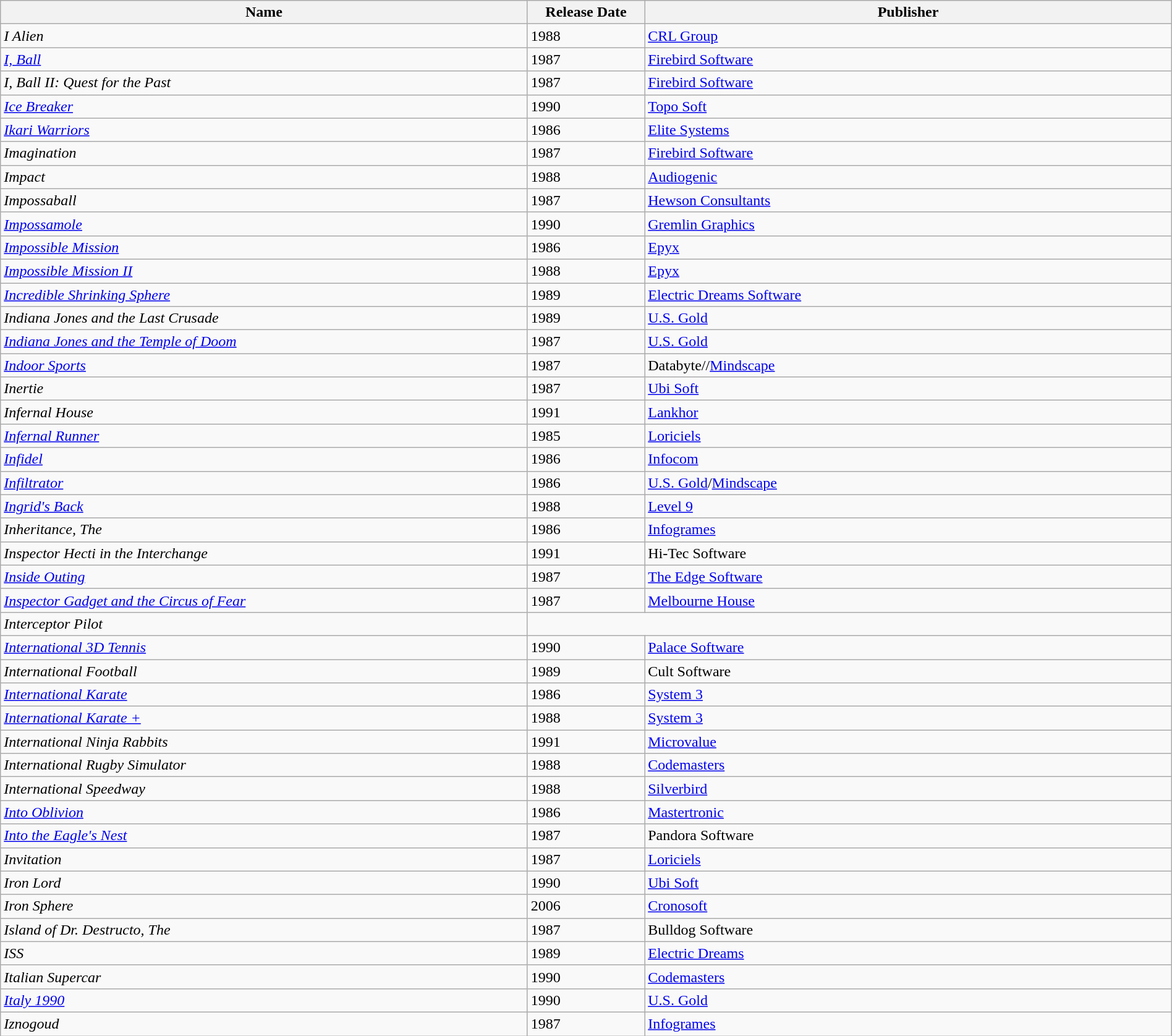<table class="wikitable sortable" style="width:100%;">
<tr>
<th style="width:45%;">Name</th>
<th style="width:10%;">Release Date</th>
<th style="width:45%;">Publisher</th>
</tr>
<tr>
<td><em>I Alien</em></td>
<td>1988</td>
<td><a href='#'>CRL Group</a></td>
</tr>
<tr>
<td><em><a href='#'>I, Ball</a></em></td>
<td>1987</td>
<td><a href='#'>Firebird Software</a></td>
</tr>
<tr>
<td><em>I, Ball II: Quest for the Past</em></td>
<td>1987</td>
<td><a href='#'>Firebird Software</a></td>
</tr>
<tr>
<td><em><a href='#'>Ice Breaker</a></em></td>
<td>1990</td>
<td><a href='#'>Topo Soft</a></td>
</tr>
<tr>
<td><em><a href='#'>Ikari Warriors</a></em></td>
<td>1986</td>
<td><a href='#'>Elite Systems</a></td>
</tr>
<tr>
<td><em>Imagination</em></td>
<td>1987</td>
<td><a href='#'>Firebird Software</a></td>
</tr>
<tr>
<td><em>Impact</em></td>
<td>1988</td>
<td><a href='#'>Audiogenic</a></td>
</tr>
<tr>
<td><em>Impossaball</em></td>
<td>1987</td>
<td><a href='#'>Hewson Consultants</a></td>
</tr>
<tr>
<td><em><a href='#'>Impossamole</a></em></td>
<td>1990</td>
<td><a href='#'>Gremlin Graphics</a></td>
</tr>
<tr>
<td><em><a href='#'>Impossible Mission</a></em></td>
<td>1986</td>
<td><a href='#'>Epyx</a></td>
</tr>
<tr>
<td><em><a href='#'>Impossible Mission II</a></em></td>
<td>1988</td>
<td><a href='#'>Epyx</a></td>
</tr>
<tr>
<td><em><a href='#'>Incredible Shrinking Sphere</a></em></td>
<td>1989</td>
<td><a href='#'>Electric Dreams Software</a></td>
</tr>
<tr>
<td><em>Indiana Jones and the Last Crusade</em></td>
<td>1989</td>
<td><a href='#'>U.S. Gold</a></td>
</tr>
<tr>
<td><em><a href='#'>Indiana Jones and the Temple of Doom</a></em></td>
<td>1987</td>
<td><a href='#'>U.S. Gold</a></td>
</tr>
<tr>
<td><em><a href='#'>Indoor Sports</a></em></td>
<td>1987</td>
<td>Databyte//<a href='#'>Mindscape</a></td>
</tr>
<tr>
<td><em>Inertie</em></td>
<td>1987</td>
<td><a href='#'>Ubi Soft</a></td>
</tr>
<tr>
<td><em>Infernal House</em></td>
<td>1991</td>
<td><a href='#'>Lankhor</a></td>
</tr>
<tr>
<td><em><a href='#'>Infernal Runner</a></em></td>
<td>1985</td>
<td><a href='#'>Loriciels</a></td>
</tr>
<tr>
<td><em><a href='#'>Infidel</a></em></td>
<td>1986</td>
<td><a href='#'>Infocom</a></td>
</tr>
<tr>
<td><em><a href='#'>Infiltrator</a></em></td>
<td>1986</td>
<td><a href='#'>U.S. Gold</a>/<a href='#'>Mindscape</a></td>
</tr>
<tr>
<td><em><a href='#'>Ingrid's Back</a></em></td>
<td>1988</td>
<td><a href='#'>Level 9</a></td>
</tr>
<tr>
<td><em>Inheritance, The</em></td>
<td>1986</td>
<td><a href='#'>Infogrames</a></td>
</tr>
<tr>
<td><em>Inspector Hecti in the Interchange</em></td>
<td>1991</td>
<td>Hi-Tec Software</td>
</tr>
<tr>
<td><em><a href='#'>Inside Outing</a></em></td>
<td>1987</td>
<td><a href='#'>The Edge Software</a></td>
</tr>
<tr>
<td><em><a href='#'>Inspector Gadget and the Circus of Fear</a></em></td>
<td>1987</td>
<td><a href='#'>Melbourne House</a></td>
</tr>
<tr>
<td><em>Interceptor Pilot</em></td>
</tr>
<tr>
<td><em><a href='#'>International 3D Tennis</a></em></td>
<td>1990</td>
<td><a href='#'>Palace Software</a></td>
</tr>
<tr>
<td><em>International Football</em></td>
<td>1989</td>
<td>Cult Software</td>
</tr>
<tr>
<td><em><a href='#'>International Karate</a></em></td>
<td>1986</td>
<td><a href='#'>System 3</a></td>
</tr>
<tr>
<td><em><a href='#'>International Karate +</a></em></td>
<td>1988</td>
<td><a href='#'>System 3</a></td>
</tr>
<tr>
<td><em>International Ninja Rabbits</em></td>
<td>1991</td>
<td><a href='#'>Microvalue</a></td>
</tr>
<tr>
<td><em>International Rugby Simulator</em></td>
<td>1988</td>
<td><a href='#'>Codemasters</a></td>
</tr>
<tr>
<td><em>International Speedway</em></td>
<td>1988</td>
<td><a href='#'>Silverbird</a></td>
</tr>
<tr>
<td><em><a href='#'>Into Oblivion</a></em></td>
<td>1986</td>
<td><a href='#'>Mastertronic</a></td>
</tr>
<tr>
<td><em><a href='#'>Into the Eagle's Nest</a></em></td>
<td>1987</td>
<td>Pandora Software</td>
</tr>
<tr>
<td><em>Invitation</em></td>
<td>1987</td>
<td><a href='#'>Loriciels</a></td>
</tr>
<tr>
<td><em>Iron Lord</em></td>
<td>1990</td>
<td><a href='#'>Ubi Soft</a></td>
</tr>
<tr>
<td><em>Iron Sphere</em></td>
<td>2006</td>
<td><a href='#'>Cronosoft</a></td>
</tr>
<tr>
<td><em>Island of Dr. Destructo, The</em></td>
<td>1987</td>
<td>Bulldog Software</td>
</tr>
<tr>
<td><em>ISS</em></td>
<td>1989</td>
<td><a href='#'>Electric Dreams</a></td>
</tr>
<tr>
<td><em>Italian Supercar</em></td>
<td>1990</td>
<td><a href='#'>Codemasters</a></td>
</tr>
<tr>
<td><em><a href='#'>Italy 1990</a></em></td>
<td>1990</td>
<td><a href='#'>U.S. Gold</a></td>
</tr>
<tr>
<td><em>Iznogoud</em></td>
<td>1987</td>
<td><a href='#'>Infogrames</a></td>
</tr>
</table>
